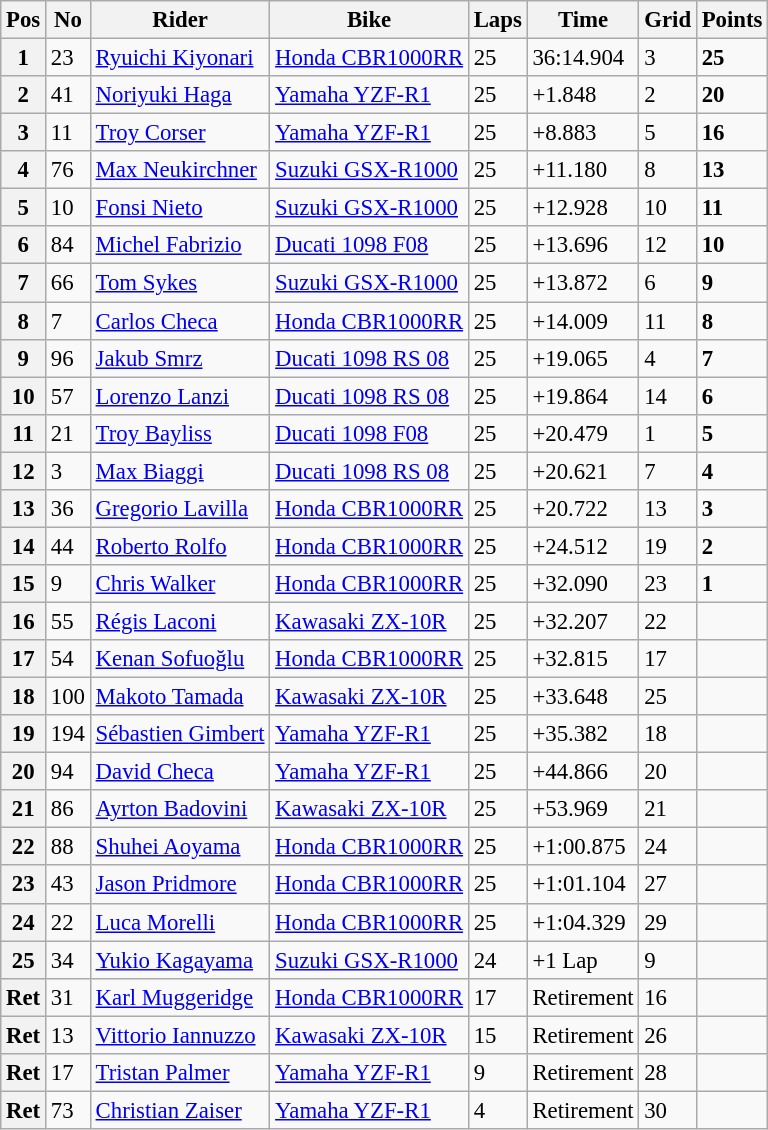<table class="wikitable" style="font-size: 95%;">
<tr>
<th>Pos</th>
<th>No</th>
<th>Rider</th>
<th>Bike</th>
<th>Laps</th>
<th>Time</th>
<th>Grid</th>
<th>Points</th>
</tr>
<tr>
<th>1</th>
<td>23</td>
<td> <a href='#'>Ryuichi Kiyonari</a></td>
<td><a href='#'>Honda CBR1000RR</a></td>
<td>25</td>
<td>36:14.904</td>
<td>3</td>
<td><strong>25</strong></td>
</tr>
<tr>
<th>2</th>
<td>41</td>
<td> <a href='#'>Noriyuki Haga</a></td>
<td><a href='#'>Yamaha YZF-R1</a></td>
<td>25</td>
<td>+1.848</td>
<td>2</td>
<td><strong>20</strong></td>
</tr>
<tr>
<th>3</th>
<td>11</td>
<td> <a href='#'>Troy Corser</a></td>
<td><a href='#'>Yamaha YZF-R1</a></td>
<td>25</td>
<td>+8.883</td>
<td>5</td>
<td><strong>16</strong></td>
</tr>
<tr>
<th>4</th>
<td>76</td>
<td> <a href='#'>Max Neukirchner</a></td>
<td><a href='#'>Suzuki GSX-R1000</a></td>
<td>25</td>
<td>+11.180</td>
<td>8</td>
<td><strong>13</strong></td>
</tr>
<tr>
<th>5</th>
<td>10</td>
<td> <a href='#'>Fonsi Nieto</a></td>
<td><a href='#'>Suzuki GSX-R1000</a></td>
<td>25</td>
<td>+12.928</td>
<td>10</td>
<td><strong>11</strong></td>
</tr>
<tr>
<th>6</th>
<td>84</td>
<td> <a href='#'>Michel Fabrizio</a></td>
<td><a href='#'>Ducati 1098 F08</a></td>
<td>25</td>
<td>+13.696</td>
<td>12</td>
<td><strong>10</strong></td>
</tr>
<tr>
<th>7</th>
<td>66</td>
<td> <a href='#'>Tom Sykes</a></td>
<td><a href='#'>Suzuki GSX-R1000</a></td>
<td>25</td>
<td>+13.872</td>
<td>6</td>
<td><strong>9</strong></td>
</tr>
<tr>
<th>8</th>
<td>7</td>
<td> <a href='#'>Carlos Checa</a></td>
<td><a href='#'>Honda CBR1000RR</a></td>
<td>25</td>
<td>+14.009</td>
<td>11</td>
<td><strong>8</strong></td>
</tr>
<tr>
<th>9</th>
<td>96</td>
<td> <a href='#'>Jakub Smrz</a></td>
<td><a href='#'>Ducati 1098 RS 08</a></td>
<td>25</td>
<td>+19.065</td>
<td>4</td>
<td><strong>7</strong></td>
</tr>
<tr>
<th>10</th>
<td>57</td>
<td> <a href='#'>Lorenzo Lanzi</a></td>
<td><a href='#'>Ducati 1098 RS 08</a></td>
<td>25</td>
<td>+19.864</td>
<td>14</td>
<td><strong>6</strong></td>
</tr>
<tr>
<th>11</th>
<td>21</td>
<td> <a href='#'>Troy Bayliss</a></td>
<td><a href='#'>Ducati 1098 F08</a></td>
<td>25</td>
<td>+20.479</td>
<td>1</td>
<td><strong>5</strong></td>
</tr>
<tr>
<th>12</th>
<td>3</td>
<td> <a href='#'>Max Biaggi</a></td>
<td><a href='#'>Ducati 1098 RS 08</a></td>
<td>25</td>
<td>+20.621</td>
<td>7</td>
<td><strong>4</strong></td>
</tr>
<tr>
<th>13</th>
<td>36</td>
<td> <a href='#'>Gregorio Lavilla</a></td>
<td><a href='#'>Honda CBR1000RR</a></td>
<td>25</td>
<td>+20.722</td>
<td>13</td>
<td><strong>3</strong></td>
</tr>
<tr>
<th>14</th>
<td>44</td>
<td> <a href='#'>Roberto Rolfo</a></td>
<td><a href='#'>Honda CBR1000RR</a></td>
<td>25</td>
<td>+24.512</td>
<td>19</td>
<td><strong>2</strong></td>
</tr>
<tr>
<th>15</th>
<td>9</td>
<td> <a href='#'>Chris Walker</a></td>
<td><a href='#'>Honda CBR1000RR</a></td>
<td>25</td>
<td>+32.090</td>
<td>23</td>
<td><strong>1</strong></td>
</tr>
<tr>
<th>16</th>
<td>55</td>
<td> <a href='#'>Régis Laconi</a></td>
<td><a href='#'>Kawasaki ZX-10R</a></td>
<td>25</td>
<td>+32.207</td>
<td>22</td>
<td></td>
</tr>
<tr>
<th>17</th>
<td>54</td>
<td> <a href='#'>Kenan Sofuoğlu</a></td>
<td><a href='#'>Honda CBR1000RR</a></td>
<td>25</td>
<td>+32.815</td>
<td>17</td>
<td></td>
</tr>
<tr>
<th>18</th>
<td>100</td>
<td> <a href='#'>Makoto Tamada</a></td>
<td><a href='#'>Kawasaki ZX-10R</a></td>
<td>25</td>
<td>+33.648</td>
<td>25</td>
<td></td>
</tr>
<tr>
<th>19</th>
<td>194</td>
<td> <a href='#'>Sébastien Gimbert</a></td>
<td><a href='#'>Yamaha YZF-R1</a></td>
<td>25</td>
<td>+35.382</td>
<td>18</td>
<td></td>
</tr>
<tr>
<th>20</th>
<td>94</td>
<td> <a href='#'>David Checa</a></td>
<td><a href='#'>Yamaha YZF-R1</a></td>
<td>25</td>
<td>+44.866</td>
<td>20</td>
<td></td>
</tr>
<tr>
<th>21</th>
<td>86</td>
<td> <a href='#'>Ayrton Badovini</a></td>
<td><a href='#'>Kawasaki ZX-10R</a></td>
<td>25</td>
<td>+53.969</td>
<td>21</td>
<td></td>
</tr>
<tr>
<th>22</th>
<td>88</td>
<td> <a href='#'>Shuhei Aoyama</a></td>
<td><a href='#'>Honda CBR1000RR</a></td>
<td>25</td>
<td>+1:00.875</td>
<td>24</td>
<td></td>
</tr>
<tr>
<th>23</th>
<td>43</td>
<td> <a href='#'>Jason Pridmore</a></td>
<td><a href='#'>Honda CBR1000RR</a></td>
<td>25</td>
<td>+1:01.104</td>
<td>27</td>
<td></td>
</tr>
<tr>
<th>24</th>
<td>22</td>
<td> <a href='#'>Luca Morelli</a></td>
<td><a href='#'>Honda CBR1000RR</a></td>
<td>25</td>
<td>+1:04.329</td>
<td>29</td>
<td></td>
</tr>
<tr>
<th>25</th>
<td>34</td>
<td> <a href='#'>Yukio Kagayama</a></td>
<td><a href='#'>Suzuki GSX-R1000</a></td>
<td>24</td>
<td>+1 Lap</td>
<td>9</td>
<td></td>
</tr>
<tr>
<th>Ret</th>
<td>31</td>
<td> <a href='#'>Karl Muggeridge</a></td>
<td><a href='#'>Honda CBR1000RR</a></td>
<td>17</td>
<td>Retirement</td>
<td>16</td>
<td></td>
</tr>
<tr>
<th>Ret</th>
<td>13</td>
<td> <a href='#'>Vittorio Iannuzzo</a></td>
<td><a href='#'>Kawasaki ZX-10R</a></td>
<td>15</td>
<td>Retirement</td>
<td>26</td>
<td></td>
</tr>
<tr>
<th>Ret</th>
<td>17</td>
<td> <a href='#'>Tristan Palmer</a></td>
<td><a href='#'>Yamaha YZF-R1</a></td>
<td>9</td>
<td>Retirement</td>
<td>28</td>
<td></td>
</tr>
<tr>
<th>Ret</th>
<td>73</td>
<td> <a href='#'>Christian Zaiser</a></td>
<td><a href='#'>Yamaha YZF-R1</a></td>
<td>4</td>
<td>Retirement</td>
<td>30</td>
<td></td>
</tr>
</table>
